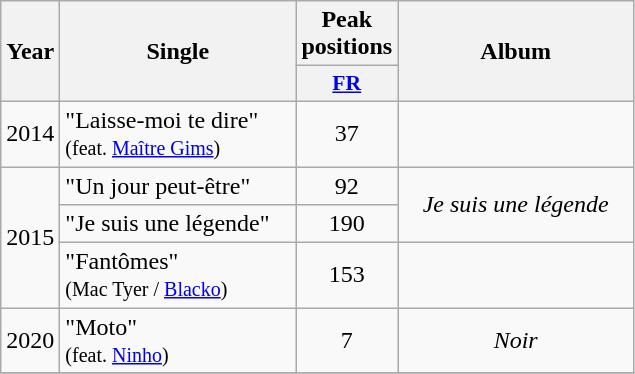<table class="wikitable">
<tr>
<th align="center" rowspan="2" width="10">Year</th>
<th align="center" rowspan="2" width="150">Single</th>
<th align="center" colspan="1" width="20">Peak positions</th>
<th align="center" rowspan="2" width="150">Album</th>
</tr>
<tr>
<th scope="col" style="width:3em;font-size:90%;"><a href='#'>FR</a><br></th>
</tr>
<tr>
<td style="text-align:center;">2014</td>
<td>"Laisse-moi te dire" <br><small>(feat. <a href='#'>Maître Gims</a>)</small></td>
<td style="text-align:center;">37</td>
<td style="text-align:center;"></td>
</tr>
<tr>
<td style="text-align:center;" rowspan=3>2015</td>
<td>"Un jour peut-être"</td>
<td style="text-align:center;">92</td>
<td style="text-align:center;" rowspan=2><em>Je suis une légende</em></td>
</tr>
<tr>
<td>"Je suis une légende"</td>
<td style="text-align:center;">190</td>
</tr>
<tr>
<td>"Fantômes" <br><small>(Mac Tyer / <a href='#'>Blacko</a>)</small></td>
<td style="text-align:center;">153</td>
<td></td>
</tr>
<tr>
<td style="text-align:center;">2020</td>
<td>"Moto"<br><small>(feat. <a href='#'>Ninho</a>)</small></td>
<td style="text-align:center;">7</td>
<td style="text-align:center;"><em>Noir</em></td>
</tr>
<tr>
</tr>
</table>
